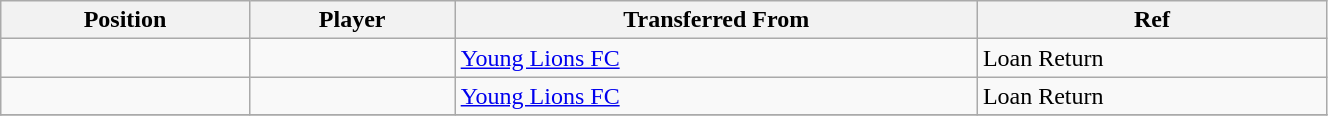<table class="wikitable sortable" style="width:70%; text-align:center; font-size:100%; text-align:left;">
<tr>
<th>Position</th>
<th>Player</th>
<th>Transferred From</th>
<th>Ref</th>
</tr>
<tr>
<td></td>
<td></td>
<td> <a href='#'>Young Lions FC</a></td>
<td>Loan Return</td>
</tr>
<tr>
<td></td>
<td></td>
<td> <a href='#'>Young Lions FC</a></td>
<td>Loan Return </td>
</tr>
<tr>
</tr>
</table>
